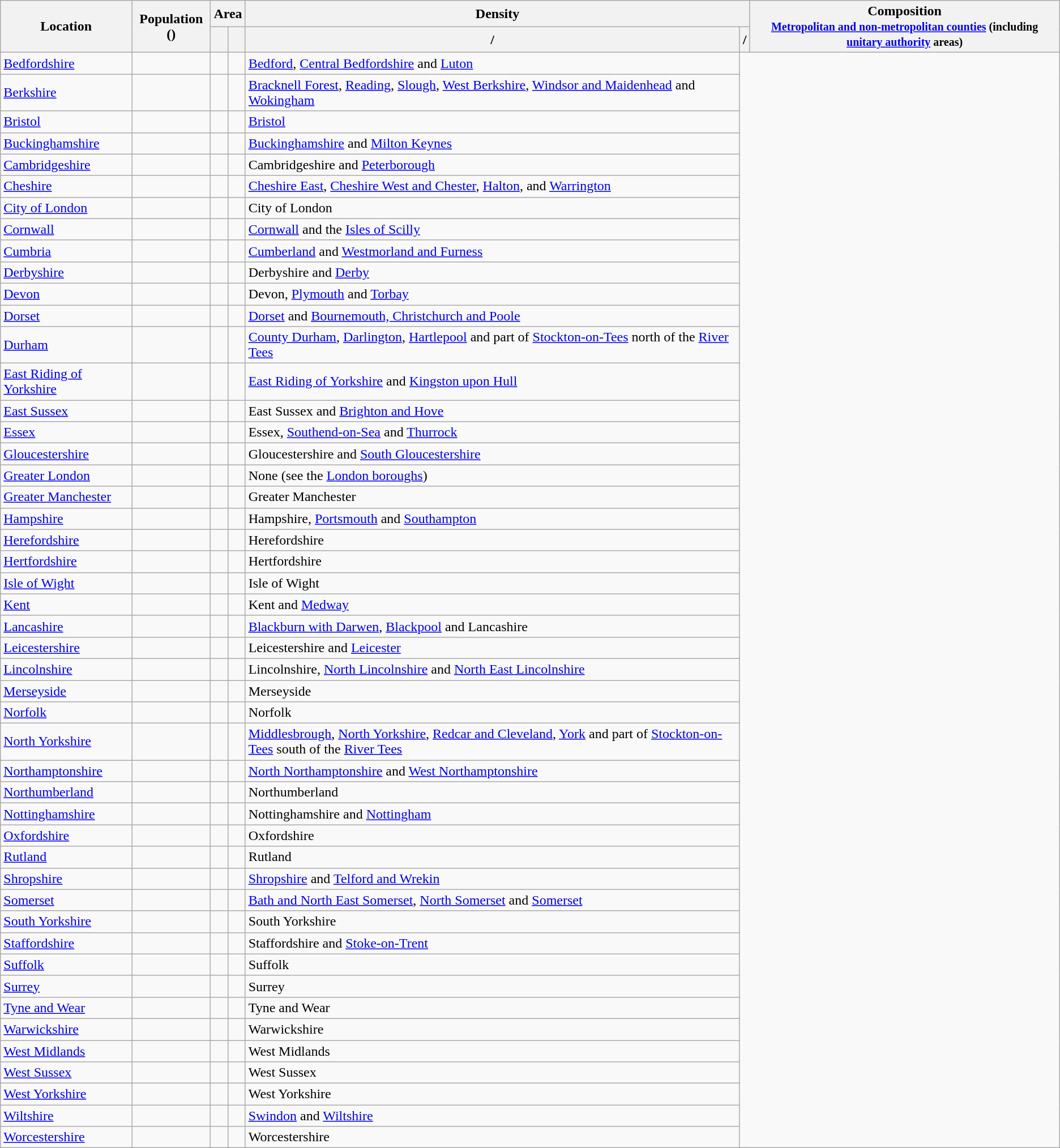<table class="wikitable sortable sticky-header-multi static-row-numbers col1left col7left" id="list" >
<tr>
<th rowspan=2>Location</th>
<th rowspan=2>Population  ()</th>
<th colspan=2>Area</th>
<th colspan=2>Density</th>
<th rowspan=2 class="unsortable">Composition<br><small><a href='#'>Metropolitan and non-metropolitan counties</a>  (including <a href='#'>unitary authority</a> areas)</small></th>
</tr>
<tr class="static-row-header">
<th></th>
<th></th>
<th>/</th>
<th>/</th>
</tr>
<tr>
<td><a href='#'>Bedfordshire</a></td>
<td></td>
<td></td>
<td></td>
<td><a href='#'>Bedford</a>, <a href='#'>Central Bedfordshire</a> and <a href='#'>Luton</a></td>
</tr>
<tr>
<td><a href='#'>Berkshire</a></td>
<td></td>
<td></td>
<td></td>
<td><a href='#'>Bracknell Forest</a>, <a href='#'>Reading</a>, <a href='#'>Slough</a>, <a href='#'>West Berkshire</a>, <a href='#'>Windsor and Maidenhead</a> and <a href='#'>Wokingham</a></td>
</tr>
<tr>
<td><a href='#'>Bristol</a></td>
<td></td>
<td></td>
<td></td>
<td><a href='#'>Bristol</a></td>
</tr>
<tr>
<td><a href='#'>Buckinghamshire</a></td>
<td></td>
<td></td>
<td></td>
<td><a href='#'>Buckinghamshire</a> and <a href='#'>Milton Keynes</a></td>
</tr>
<tr>
<td><a href='#'>Cambridgeshire</a></td>
<td></td>
<td></td>
<td></td>
<td>Cambridgeshire and <a href='#'>Peterborough</a></td>
</tr>
<tr>
<td><a href='#'>Cheshire</a></td>
<td></td>
<td></td>
<td></td>
<td><a href='#'>Cheshire East</a>, <a href='#'>Cheshire West and Chester</a>, <a href='#'>Halton</a>, and <a href='#'>Warrington</a></td>
</tr>
<tr>
<td><a href='#'>City of London</a></td>
<td></td>
<td></td>
<td></td>
<td>City of London</td>
</tr>
<tr>
<td><a href='#'>Cornwall</a></td>
<td></td>
<td></td>
<td></td>
<td><a href='#'>Cornwall</a> and the <a href='#'>Isles of Scilly</a></td>
</tr>
<tr>
<td><a href='#'>Cumbria</a></td>
<td></td>
<td></td>
<td></td>
<td><a href='#'>Cumberland</a> and <a href='#'>Westmorland and Furness</a></td>
</tr>
<tr>
<td><a href='#'>Derbyshire</a></td>
<td></td>
<td></td>
<td></td>
<td>Derbyshire and <a href='#'>Derby</a></td>
</tr>
<tr>
<td><a href='#'>Devon</a></td>
<td></td>
<td></td>
<td></td>
<td>Devon, <a href='#'>Plymouth</a> and <a href='#'>Torbay</a></td>
</tr>
<tr>
<td><a href='#'>Dorset</a></td>
<td></td>
<td></td>
<td></td>
<td><a href='#'>Dorset</a> and <a href='#'>Bournemouth, Christchurch and Poole</a></td>
</tr>
<tr>
<td><a href='#'>Durham</a></td>
<td></td>
<td></td>
<td></td>
<td><a href='#'>County Durham</a>, <a href='#'>Darlington</a>, <a href='#'>Hartlepool</a> and part of <a href='#'>Stockton-on-Tees</a> north of the <a href='#'>River Tees</a></td>
</tr>
<tr>
<td><a href='#'>East Riding of Yorkshire</a></td>
<td></td>
<td></td>
<td></td>
<td><a href='#'>East Riding of Yorkshire</a> and <a href='#'>Kingston upon Hull</a></td>
</tr>
<tr>
<td><a href='#'>East Sussex</a></td>
<td></td>
<td></td>
<td></td>
<td>East Sussex and <a href='#'>Brighton and Hove</a></td>
</tr>
<tr>
<td><a href='#'>Essex</a></td>
<td></td>
<td></td>
<td></td>
<td>Essex, <a href='#'>Southend-on-Sea</a> and <a href='#'>Thurrock</a></td>
</tr>
<tr>
<td><a href='#'>Gloucestershire</a></td>
<td></td>
<td></td>
<td></td>
<td>Gloucestershire and <a href='#'>South Gloucestershire</a></td>
</tr>
<tr>
<td><a href='#'>Greater London</a></td>
<td></td>
<td></td>
<td></td>
<td>None (see the <a href='#'>London boroughs</a>)</td>
</tr>
<tr>
<td><a href='#'>Greater Manchester</a></td>
<td></td>
<td></td>
<td></td>
<td>Greater Manchester</td>
</tr>
<tr>
<td><a href='#'>Hampshire</a></td>
<td></td>
<td></td>
<td></td>
<td>Hampshire, <a href='#'>Portsmouth</a> and <a href='#'>Southampton</a></td>
</tr>
<tr>
<td><a href='#'>Herefordshire</a></td>
<td></td>
<td></td>
<td></td>
<td>Herefordshire</td>
</tr>
<tr>
<td><a href='#'>Hertfordshire</a></td>
<td></td>
<td></td>
<td></td>
<td>Hertfordshire</td>
</tr>
<tr>
<td><a href='#'>Isle of Wight</a></td>
<td></td>
<td></td>
<td></td>
<td>Isle of Wight</td>
</tr>
<tr>
<td><a href='#'>Kent</a></td>
<td></td>
<td></td>
<td></td>
<td>Kent and <a href='#'>Medway</a></td>
</tr>
<tr>
<td><a href='#'>Lancashire</a></td>
<td></td>
<td></td>
<td></td>
<td><a href='#'>Blackburn with Darwen</a>, <a href='#'>Blackpool</a> and Lancashire</td>
</tr>
<tr>
<td><a href='#'>Leicestershire</a></td>
<td></td>
<td></td>
<td></td>
<td>Leicestershire and <a href='#'>Leicester</a></td>
</tr>
<tr>
<td><a href='#'>Lincolnshire</a></td>
<td></td>
<td></td>
<td></td>
<td>Lincolnshire, <a href='#'>North Lincolnshire</a> and <a href='#'>North East Lincolnshire</a></td>
</tr>
<tr>
<td><a href='#'>Merseyside</a></td>
<td></td>
<td></td>
<td></td>
<td>Merseyside</td>
</tr>
<tr>
<td><a href='#'>Norfolk</a></td>
<td></td>
<td></td>
<td></td>
<td>Norfolk</td>
</tr>
<tr>
<td><a href='#'>North Yorkshire</a></td>
<td></td>
<td></td>
<td></td>
<td><a href='#'>Middlesbrough</a>, <a href='#'>North Yorkshire</a>, <a href='#'>Redcar and Cleveland</a>, <a href='#'>York</a> and part of <a href='#'>Stockton-on-Tees</a> south of the <a href='#'>River Tees</a></td>
</tr>
<tr>
<td><a href='#'>Northamptonshire</a></td>
<td></td>
<td></td>
<td></td>
<td><a href='#'>North Northamptonshire</a> and <a href='#'>West Northamptonshire</a></td>
</tr>
<tr>
<td><a href='#'>Northumberland</a></td>
<td></td>
<td></td>
<td></td>
<td>Northumberland</td>
</tr>
<tr>
<td><a href='#'>Nottinghamshire</a></td>
<td></td>
<td></td>
<td></td>
<td>Nottinghamshire and <a href='#'>Nottingham</a></td>
</tr>
<tr>
<td><a href='#'>Oxfordshire</a></td>
<td></td>
<td></td>
<td></td>
<td>Oxfordshire</td>
</tr>
<tr>
<td><a href='#'>Rutland</a></td>
<td></td>
<td></td>
<td></td>
<td>Rutland</td>
</tr>
<tr>
<td><a href='#'>Shropshire</a></td>
<td></td>
<td></td>
<td></td>
<td><a href='#'>Shropshire</a> and <a href='#'>Telford and Wrekin</a></td>
</tr>
<tr>
<td><a href='#'>Somerset</a></td>
<td></td>
<td></td>
<td></td>
<td><a href='#'>Bath and North East Somerset</a>, <a href='#'>North Somerset</a> and <a href='#'>Somerset</a></td>
</tr>
<tr>
<td><a href='#'>South Yorkshire</a></td>
<td></td>
<td></td>
<td></td>
<td>South Yorkshire</td>
</tr>
<tr>
<td><a href='#'>Staffordshire</a></td>
<td></td>
<td></td>
<td></td>
<td>Staffordshire and <a href='#'>Stoke-on-Trent</a></td>
</tr>
<tr>
<td><a href='#'>Suffolk</a></td>
<td></td>
<td></td>
<td></td>
<td>Suffolk</td>
</tr>
<tr>
<td><a href='#'>Surrey</a></td>
<td></td>
<td></td>
<td></td>
<td>Surrey</td>
</tr>
<tr>
<td><a href='#'>Tyne and Wear</a></td>
<td></td>
<td></td>
<td></td>
<td>Tyne and Wear</td>
</tr>
<tr>
<td><a href='#'>Warwickshire</a></td>
<td></td>
<td></td>
<td></td>
<td>Warwickshire</td>
</tr>
<tr>
<td><a href='#'>West Midlands</a></td>
<td></td>
<td></td>
<td></td>
<td>West Midlands</td>
</tr>
<tr>
<td><a href='#'>West Sussex</a></td>
<td></td>
<td></td>
<td></td>
<td>West Sussex</td>
</tr>
<tr>
<td><a href='#'>West Yorkshire</a></td>
<td></td>
<td></td>
<td></td>
<td>West Yorkshire</td>
</tr>
<tr>
<td><a href='#'>Wiltshire</a></td>
<td></td>
<td></td>
<td></td>
<td><a href='#'>Swindon</a> and <a href='#'>Wiltshire</a></td>
</tr>
<tr>
<td><a href='#'>Worcestershire</a></td>
<td></td>
<td></td>
<td></td>
<td>Worcestershire</td>
</tr>
</table>
